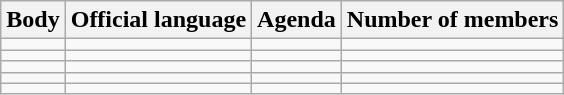<table class="wikitable">
<tr>
<th>Body</th>
<th>Official language</th>
<th>Agenda</th>
<th>Number of members</th>
</tr>
<tr>
<td></td>
<td></td>
<td></td>
<td></td>
</tr>
<tr>
<td></td>
<td></td>
<td></td>
<td></td>
</tr>
<tr>
<td></td>
<td></td>
<td></td>
<td></td>
</tr>
<tr>
<td></td>
<td></td>
<td></td>
<td></td>
</tr>
<tr>
<td></td>
<td></td>
<td></td>
<td></td>
</tr>
</table>
